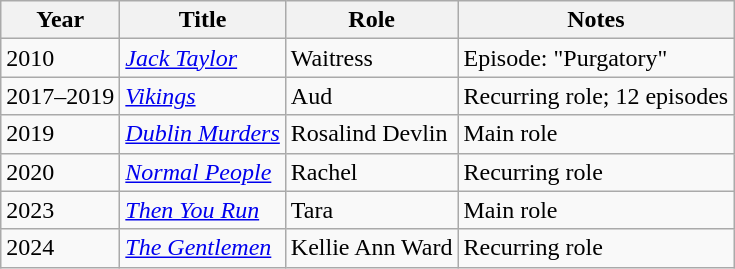<table class="wikitable sortable">
<tr>
<th>Year</th>
<th>Title</th>
<th>Role</th>
<th class="unsortable">Notes</th>
</tr>
<tr>
<td>2010</td>
<td><em><a href='#'>Jack Taylor</a></em></td>
<td>Waitress</td>
<td>Episode: "Purgatory"</td>
</tr>
<tr>
<td>2017–2019</td>
<td><em><a href='#'>Vikings</a></em></td>
<td>Aud</td>
<td>Recurring role; 12 episodes</td>
</tr>
<tr>
<td>2019</td>
<td><em><a href='#'>Dublin Murders</a></em></td>
<td>Rosalind Devlin</td>
<td>Main role</td>
</tr>
<tr>
<td>2020</td>
<td><em><a href='#'>Normal People</a></em></td>
<td>Rachel</td>
<td>Recurring role</td>
</tr>
<tr>
<td>2023</td>
<td><em><a href='#'>Then You Run</a></em></td>
<td>Tara</td>
<td>Main role</td>
</tr>
<tr>
<td>2024</td>
<td><em><a href='#'>The Gentlemen</a></em></td>
<td>Kellie Ann Ward</td>
<td>Recurring role</td>
</tr>
</table>
